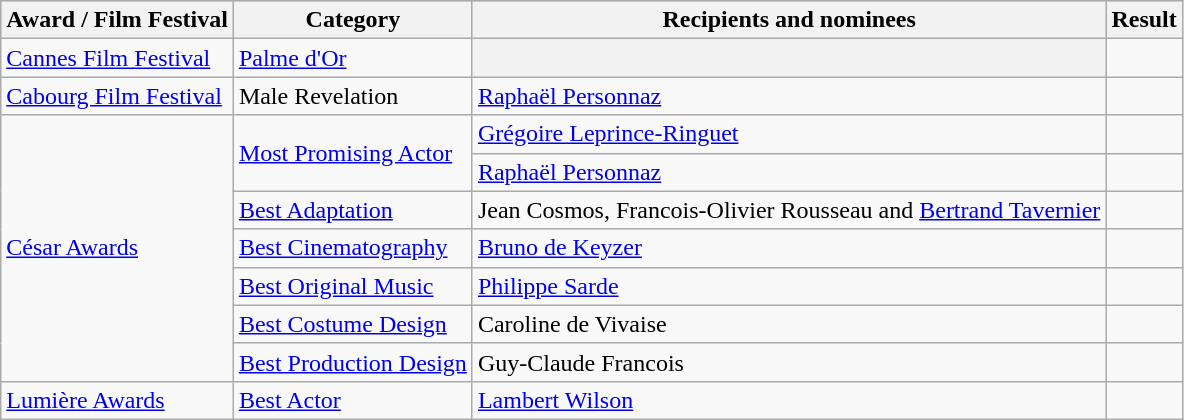<table class="wikitable plainrowheaders sortable">
<tr style="background:#ccc; text-align:center;">
<th scope="col">Award / Film Festival</th>
<th scope="col">Category</th>
<th scope="col">Recipients and nominees</th>
<th scope="col">Result</th>
</tr>
<tr>
<td><a href='#'>Cannes Film Festival</a></td>
<td><a href='#'>Palme d'Or</a></td>
<th></th>
<td></td>
</tr>
<tr>
<td><a href='#'>Cabourg Film Festival</a></td>
<td>Male Revelation</td>
<td><a href='#'>Raphaël Personnaz</a></td>
<td></td>
</tr>
<tr>
<td rowspan=7><a href='#'>César Awards</a></td>
<td rowspan=2><a href='#'>Most Promising Actor</a></td>
<td><a href='#'>Grégoire Leprince-Ringuet</a></td>
<td></td>
</tr>
<tr>
<td><a href='#'>Raphaël Personnaz</a></td>
<td></td>
</tr>
<tr>
<td><a href='#'>Best Adaptation</a></td>
<td>Jean Cosmos, Francois-Olivier Rousseau and <a href='#'>Bertrand Tavernier</a></td>
<td></td>
</tr>
<tr>
<td><a href='#'>Best Cinematography</a></td>
<td><a href='#'>Bruno de Keyzer</a></td>
<td></td>
</tr>
<tr>
<td><a href='#'>Best Original Music</a></td>
<td><a href='#'>Philippe Sarde</a></td>
<td></td>
</tr>
<tr>
<td><a href='#'>Best Costume Design</a></td>
<td>Caroline de Vivaise</td>
<td></td>
</tr>
<tr>
<td><a href='#'>Best Production Design</a></td>
<td>Guy-Claude Francois</td>
<td></td>
</tr>
<tr>
<td><a href='#'>Lumière Awards</a></td>
<td><a href='#'>Best Actor</a></td>
<td><a href='#'>Lambert Wilson</a></td>
<td></td>
</tr>
</table>
